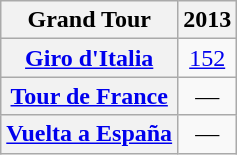<table class="wikitable plainrowheaders">
<tr>
<th>Grand Tour</th>
<th scope="col">2013</th>
</tr>
<tr style="text-align:center;">
<th scope="row"> <a href='#'>Giro d'Italia</a></th>
<td><a href='#'>152</a></td>
</tr>
<tr style="text-align:center;">
<th scope="row"> <a href='#'>Tour de France</a></th>
<td align="center">—</td>
</tr>
<tr style="text-align:center;">
<th scope="row"> <a href='#'>Vuelta a España</a></th>
<td align="center">—</td>
</tr>
</table>
